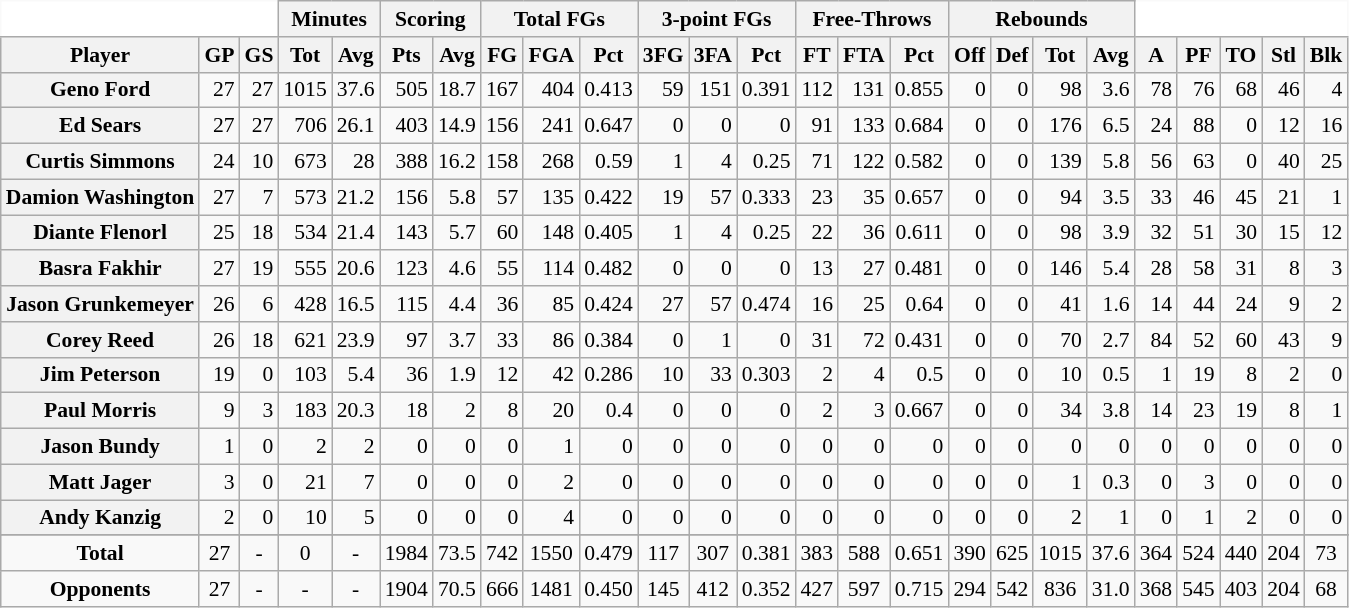<table class="wikitable sortable" border="1" style="font-size:90%;">
<tr>
<th colspan="3" style="border-top-style:hidden; border-left-style:hidden; background: white;"></th>
<th colspan="2" style=>Minutes</th>
<th colspan="2" style=>Scoring</th>
<th colspan="3" style=>Total FGs</th>
<th colspan="3" style=>3-point FGs</th>
<th colspan="3" style=>Free-Throws</th>
<th colspan="4" style=>Rebounds</th>
<th colspan="5" style="border-top-style:hidden; border-right-style:hidden; background: white;"></th>
</tr>
<tr>
<th scope="col" style=>Player</th>
<th scope="col" style=>GP</th>
<th scope="col" style=>GS</th>
<th scope="col" style=>Tot</th>
<th scope="col" style=>Avg</th>
<th scope="col" style=>Pts</th>
<th scope="col" style=>Avg</th>
<th scope="col" style=>FG</th>
<th scope="col" style=>FGA</th>
<th scope="col" style=>Pct</th>
<th scope="col" style=>3FG</th>
<th scope="col" style=>3FA</th>
<th scope="col" style=>Pct</th>
<th scope="col" style=>FT</th>
<th scope="col" style=>FTA</th>
<th scope="col" style=>Pct</th>
<th scope="col" style=>Off</th>
<th scope="col" style=>Def</th>
<th scope="col" style=>Tot</th>
<th scope="col" style=>Avg</th>
<th scope="col" style=>A</th>
<th scope="col" style=>PF</th>
<th scope="col" style=>TO</th>
<th scope="col" style=>Stl</th>
<th scope="col" style=>Blk</th>
</tr>
<tr>
<th>Geno Ford</th>
<td align="right">27</td>
<td align="right">27</td>
<td align="right">1015</td>
<td align="right">37.6</td>
<td align="right">505</td>
<td align="right">18.7</td>
<td align="right">167</td>
<td align="right">404</td>
<td align="right">0.413</td>
<td align="right">59</td>
<td align="right">151</td>
<td align="right">0.391</td>
<td align="right">112</td>
<td align="right">131</td>
<td align="right">0.855</td>
<td align="right">0</td>
<td align="right">0</td>
<td align="right">98</td>
<td align="right">3.6</td>
<td align="right">78</td>
<td align="right">76</td>
<td align="right">68</td>
<td align="right">46</td>
<td align="right">4</td>
</tr>
<tr>
<th>Ed Sears</th>
<td align="right">27</td>
<td align="right">27</td>
<td align="right">706</td>
<td align="right">26.1</td>
<td align="right">403</td>
<td align="right">14.9</td>
<td align="right">156</td>
<td align="right">241</td>
<td align="right">0.647</td>
<td align="right">0</td>
<td align="right">0</td>
<td align="right">0</td>
<td align="right">91</td>
<td align="right">133</td>
<td align="right">0.684</td>
<td align="right">0</td>
<td align="right">0</td>
<td align="right">176</td>
<td align="right">6.5</td>
<td align="right">24</td>
<td align="right">88</td>
<td align="right">0</td>
<td align="right">12</td>
<td align="right">16</td>
</tr>
<tr>
<th>Curtis Simmons</th>
<td align="right">24</td>
<td align="right">10</td>
<td align="right">673</td>
<td align="right">28</td>
<td align="right">388</td>
<td align="right">16.2</td>
<td align="right">158</td>
<td align="right">268</td>
<td align="right">0.59</td>
<td align="right">1</td>
<td align="right">4</td>
<td align="right">0.25</td>
<td align="right">71</td>
<td align="right">122</td>
<td align="right">0.582</td>
<td align="right">0</td>
<td align="right">0</td>
<td align="right">139</td>
<td align="right">5.8</td>
<td align="right">56</td>
<td align="right">63</td>
<td align="right">0</td>
<td align="right">40</td>
<td align="right">25</td>
</tr>
<tr>
<th>Damion Washington</th>
<td align="right">27</td>
<td align="right">7</td>
<td align="right">573</td>
<td align="right">21.2</td>
<td align="right">156</td>
<td align="right">5.8</td>
<td align="right">57</td>
<td align="right">135</td>
<td align="right">0.422</td>
<td align="right">19</td>
<td align="right">57</td>
<td align="right">0.333</td>
<td align="right">23</td>
<td align="right">35</td>
<td align="right">0.657</td>
<td align="right">0</td>
<td align="right">0</td>
<td align="right">94</td>
<td align="right">3.5</td>
<td align="right">33</td>
<td align="right">46</td>
<td align="right">45</td>
<td align="right">21</td>
<td align="right">1</td>
</tr>
<tr>
<th>Diante Flenorl</th>
<td align="right">25</td>
<td align="right">18</td>
<td align="right">534</td>
<td align="right">21.4</td>
<td align="right">143</td>
<td align="right">5.7</td>
<td align="right">60</td>
<td align="right">148</td>
<td align="right">0.405</td>
<td align="right">1</td>
<td align="right">4</td>
<td align="right">0.25</td>
<td align="right">22</td>
<td align="right">36</td>
<td align="right">0.611</td>
<td align="right">0</td>
<td align="right">0</td>
<td align="right">98</td>
<td align="right">3.9</td>
<td align="right">32</td>
<td align="right">51</td>
<td align="right">30</td>
<td align="right">15</td>
<td align="right">12</td>
</tr>
<tr>
<th>Basra Fakhir</th>
<td align="right">27</td>
<td align="right">19</td>
<td align="right">555</td>
<td align="right">20.6</td>
<td align="right">123</td>
<td align="right">4.6</td>
<td align="right">55</td>
<td align="right">114</td>
<td align="right">0.482</td>
<td align="right">0</td>
<td align="right">0</td>
<td align="right">0</td>
<td align="right">13</td>
<td align="right">27</td>
<td align="right">0.481</td>
<td align="right">0</td>
<td align="right">0</td>
<td align="right">146</td>
<td align="right">5.4</td>
<td align="right">28</td>
<td align="right">58</td>
<td align="right">31</td>
<td align="right">8</td>
<td align="right">3</td>
</tr>
<tr>
<th>Jason Grunkemeyer</th>
<td align="right">26</td>
<td align="right">6</td>
<td align="right">428</td>
<td align="right">16.5</td>
<td align="right">115</td>
<td align="right">4.4</td>
<td align="right">36</td>
<td align="right">85</td>
<td align="right">0.424</td>
<td align="right">27</td>
<td align="right">57</td>
<td align="right">0.474</td>
<td align="right">16</td>
<td align="right">25</td>
<td align="right">0.64</td>
<td align="right">0</td>
<td align="right">0</td>
<td align="right">41</td>
<td align="right">1.6</td>
<td align="right">14</td>
<td align="right">44</td>
<td align="right">24</td>
<td align="right">9</td>
<td align="right">2</td>
</tr>
<tr>
<th>Corey Reed</th>
<td align="right">26</td>
<td align="right">18</td>
<td align="right">621</td>
<td align="right">23.9</td>
<td align="right">97</td>
<td align="right">3.7</td>
<td align="right">33</td>
<td align="right">86</td>
<td align="right">0.384</td>
<td align="right">0</td>
<td align="right">1</td>
<td align="right">0</td>
<td align="right">31</td>
<td align="right">72</td>
<td align="right">0.431</td>
<td align="right">0</td>
<td align="right">0</td>
<td align="right">70</td>
<td align="right">2.7</td>
<td align="right">84</td>
<td align="right">52</td>
<td align="right">60</td>
<td align="right">43</td>
<td align="right">9</td>
</tr>
<tr>
<th>Jim Peterson</th>
<td align="right">19</td>
<td align="right">0</td>
<td align="right">103</td>
<td align="right">5.4</td>
<td align="right">36</td>
<td align="right">1.9</td>
<td align="right">12</td>
<td align="right">42</td>
<td align="right">0.286</td>
<td align="right">10</td>
<td align="right">33</td>
<td align="right">0.303</td>
<td align="right">2</td>
<td align="right">4</td>
<td align="right">0.5</td>
<td align="right">0</td>
<td align="right">0</td>
<td align="right">10</td>
<td align="right">0.5</td>
<td align="right">1</td>
<td align="right">19</td>
<td align="right">8</td>
<td align="right">2</td>
<td align="right">0</td>
</tr>
<tr>
<th>Paul Morris</th>
<td align="right">9</td>
<td align="right">3</td>
<td align="right">183</td>
<td align="right">20.3</td>
<td align="right">18</td>
<td align="right">2</td>
<td align="right">8</td>
<td align="right">20</td>
<td align="right">0.4</td>
<td align="right">0</td>
<td align="right">0</td>
<td align="right">0</td>
<td align="right">2</td>
<td align="right">3</td>
<td align="right">0.667</td>
<td align="right">0</td>
<td align="right">0</td>
<td align="right">34</td>
<td align="right">3.8</td>
<td align="right">14</td>
<td align="right">23</td>
<td align="right">19</td>
<td align="right">8</td>
<td align="right">1</td>
</tr>
<tr>
<th>Jason Bundy</th>
<td align="right">1</td>
<td align="right">0</td>
<td align="right">2</td>
<td align="right">2</td>
<td align="right">0</td>
<td align="right">0</td>
<td align="right">0</td>
<td align="right">1</td>
<td align="right">0</td>
<td align="right">0</td>
<td align="right">0</td>
<td align="right">0</td>
<td align="right">0</td>
<td align="right">0</td>
<td align="right">0</td>
<td align="right">0</td>
<td align="right">0</td>
<td align="right">0</td>
<td align="right">0</td>
<td align="right">0</td>
<td align="right">0</td>
<td align="right">0</td>
<td align="right">0</td>
<td align="right">0</td>
</tr>
<tr>
<th>Matt Jager</th>
<td align="right">3</td>
<td align="right">0</td>
<td align="right">21</td>
<td align="right">7</td>
<td align="right">0</td>
<td align="right">0</td>
<td align="right">0</td>
<td align="right">2</td>
<td align="right">0</td>
<td align="right">0</td>
<td align="right">0</td>
<td align="right">0</td>
<td align="right">0</td>
<td align="right">0</td>
<td align="right">0</td>
<td align="right">0</td>
<td align="right">0</td>
<td align="right">1</td>
<td align="right">0.3</td>
<td align="right">0</td>
<td align="right">3</td>
<td align="right">0</td>
<td align="right">0</td>
<td align="right">0</td>
</tr>
<tr>
<th>Andy Kanzig</th>
<td align="right">2</td>
<td align="right">0</td>
<td align="right">10</td>
<td align="right">5</td>
<td align="right">0</td>
<td align="right">0</td>
<td align="right">0</td>
<td align="right">4</td>
<td align="right">0</td>
<td align="right">0</td>
<td align="right">0</td>
<td align="right">0</td>
<td align="right">0</td>
<td align="right">0</td>
<td align="right">0</td>
<td align="right">0</td>
<td align="right">0</td>
<td align="right">2</td>
<td align="right">1</td>
<td align="right">0</td>
<td align="right">1</td>
<td align="right">2</td>
<td align="right">0</td>
<td align="right">0</td>
</tr>
<tr>
</tr>
<tr class="sortbottom">
<td align="center" style=><strong>Total</strong></td>
<td align="center" style=>27</td>
<td align="center" style=>-</td>
<td align="center" style=>0</td>
<td align="center" style=>-</td>
<td align="center" style=>1984</td>
<td align="center" style=>73.5</td>
<td align="center" style=>742</td>
<td align="center" style=>1550</td>
<td align="center" style=>0.479</td>
<td align="center" style=>117</td>
<td align="center" style=>307</td>
<td align="center" style=>0.381</td>
<td align="center" style=>383</td>
<td align="center" style=>588</td>
<td align="center" style=>0.651</td>
<td align="center" style=>390</td>
<td align="center" style=>625</td>
<td align="center" style=>1015</td>
<td align="center" style=>37.6</td>
<td align="center" style=>364</td>
<td align="center" style=>524</td>
<td align="center" style=>440</td>
<td align="center" style=>204</td>
<td align="center" style=>73</td>
</tr>
<tr class="sortbottom">
<td align="center"><strong>Opponents</strong></td>
<td align="center">27</td>
<td align="center">-</td>
<td align="center">-</td>
<td align="center">-</td>
<td align="center">1904</td>
<td align="center">70.5</td>
<td align="center">666</td>
<td align="center">1481</td>
<td align="center">0.450</td>
<td align="center">145</td>
<td align="center">412</td>
<td align="center">0.352</td>
<td align="center">427</td>
<td align="center">597</td>
<td align="center">0.715</td>
<td align="center">294</td>
<td align="center">542</td>
<td align="center">836</td>
<td align="center">31.0</td>
<td align="center">368</td>
<td align="center">545</td>
<td align="center">403</td>
<td align="center">204</td>
<td align="center">68</td>
</tr>
</table>
